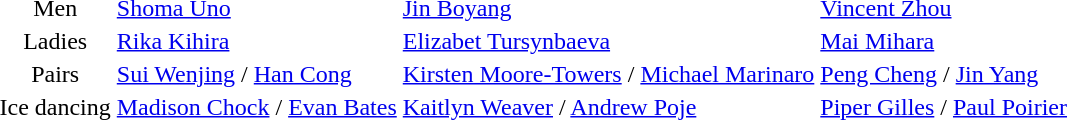<table>
<tr>
<td align=center>Men</td>
<td> <a href='#'>Shoma Uno</a></td>
<td> <a href='#'>Jin Boyang</a></td>
<td> <a href='#'>Vincent Zhou</a></td>
</tr>
<tr>
<td align=center>Ladies</td>
<td> <a href='#'>Rika Kihira</a></td>
<td> <a href='#'>Elizabet Tursynbaeva</a></td>
<td> <a href='#'>Mai Mihara</a></td>
</tr>
<tr>
<td align=center>Pairs</td>
<td> <a href='#'>Sui Wenjing</a> / <a href='#'>Han Cong</a></td>
<td> <a href='#'>Kirsten Moore-Towers</a> / <a href='#'>Michael Marinaro</a></td>
<td> <a href='#'>Peng Cheng</a> / <a href='#'>Jin Yang</a></td>
</tr>
<tr>
<td align=center>Ice dancing</td>
<td> <a href='#'>Madison Chock</a> / <a href='#'>Evan Bates</a></td>
<td> <a href='#'>Kaitlyn Weaver</a> / <a href='#'>Andrew Poje</a></td>
<td> <a href='#'>Piper Gilles</a> / <a href='#'>Paul Poirier</a></td>
</tr>
</table>
